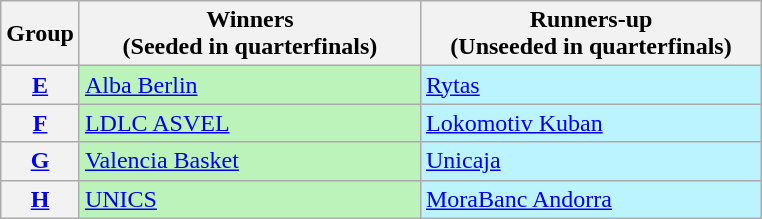<table class="wikitable">
<tr>
<th>Group</th>
<th width=220>Winners<br>(Seeded in quarterfinals)</th>
<th width=220>Runners-up<br>(Unseeded in quarterfinals)</th>
</tr>
<tr>
<th><a href='#'>E</a></th>
<td bgcolor=#BBF3BB> <a href='#'>Alba Berlin</a></td>
<td bgcolor=#BBF3FF> <a href='#'>Rytas</a></td>
</tr>
<tr>
<th><a href='#'>F</a></th>
<td bgcolor=#BBF3BB> <a href='#'>LDLC ASVEL</a></td>
<td bgcolor=#BBF3FF> <a href='#'>Lokomotiv Kuban</a></td>
</tr>
<tr>
<th><a href='#'>G</a></th>
<td bgcolor=#BBF3BB> <a href='#'>Valencia Basket</a></td>
<td bgcolor=#BBF3FF> <a href='#'>Unicaja</a></td>
</tr>
<tr>
<th><a href='#'>H</a></th>
<td bgcolor=#BBF3BB> <a href='#'>UNICS</a></td>
<td bgcolor=#BBF3FF> <a href='#'>MoraBanc Andorra</a></td>
</tr>
</table>
